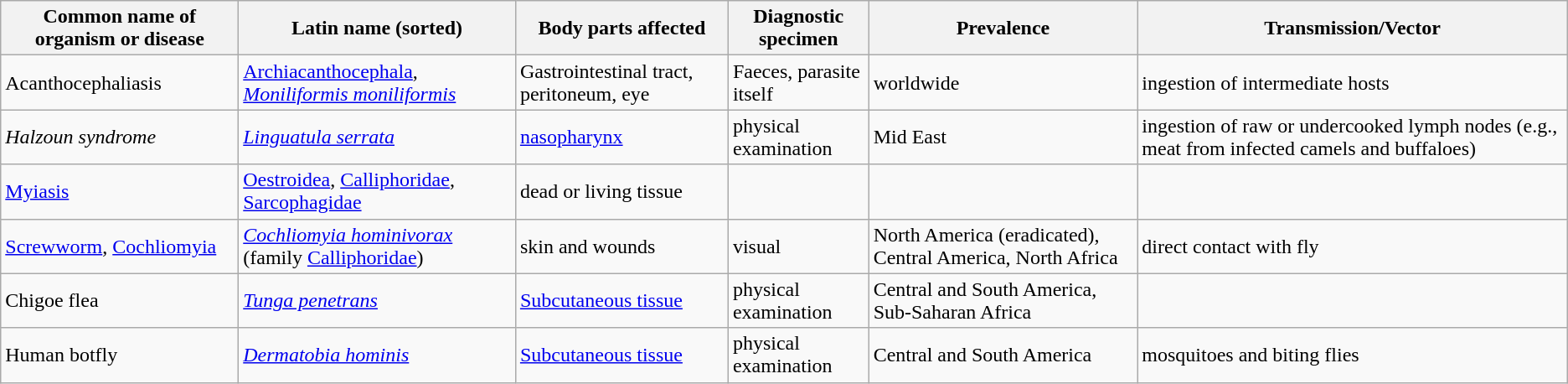<table class="wikitable sortable">
<tr>
<th>Common name of organism or disease</th>
<th>Latin name (sorted)</th>
<th>Body parts affected</th>
<th>Diagnostic specimen</th>
<th>Prevalence</th>
<th>Transmission/Vector</th>
</tr>
<tr>
<td>Acanthocephaliasis</td>
<td><a href='#'>Archiacanthocephala</a>, <em><a href='#'>Moniliformis moniliformis</a></em></td>
<td>Gastrointestinal tract, peritoneum, eye</td>
<td>Faeces, parasite itself</td>
<td>worldwide</td>
<td>ingestion of intermediate hosts</td>
</tr>
<tr>
<td><em>Halzoun syndrome</em></td>
<td><em><a href='#'>Linguatula serrata</a></em></td>
<td><a href='#'>nasopharynx</a></td>
<td>physical examination</td>
<td>Mid East</td>
<td>ingestion of raw or undercooked lymph nodes (e.g., meat from infected camels and buffaloes)</td>
</tr>
<tr>
<td><a href='#'>Myiasis</a></td>
<td><a href='#'>Oestroidea</a>, <a href='#'>Calliphoridae</a>, <a href='#'>Sarcophagidae</a></td>
<td>dead or living tissue</td>
<td></td>
<td></td>
<td></td>
</tr>
<tr>
<td><a href='#'>Screwworm</a>, <a href='#'>Cochliomyia</a></td>
<td><em><a href='#'>Cochliomyia hominivorax</a></em> (family <a href='#'>Calliphoridae</a>)</td>
<td>skin and wounds</td>
<td>visual</td>
<td>North America (eradicated), Central America, North Africa</td>
<td>direct contact with fly</td>
</tr>
<tr>
<td>Chigoe flea</td>
<td><em><a href='#'>Tunga penetrans</a></em></td>
<td><a href='#'>Subcutaneous tissue</a></td>
<td>physical examination</td>
<td>Central and South America, Sub-Saharan Africa</td>
<td></td>
</tr>
<tr>
<td>Human botfly</td>
<td><em><a href='#'>Dermatobia hominis</a></em></td>
<td><a href='#'>Subcutaneous tissue</a></td>
<td>physical examination</td>
<td>Central and South America</td>
<td>mosquitoes and biting flies</td>
</tr>
</table>
